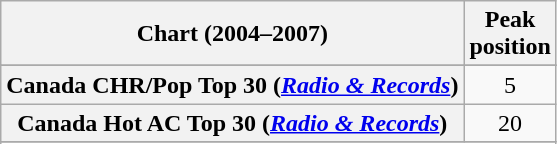<table class="wikitable sortable plainrowheaders" style="text-align:center">
<tr>
<th scope="col">Chart (2004–2007)</th>
<th scope="col">Peak<br>position</th>
</tr>
<tr>
</tr>
<tr>
</tr>
<tr>
</tr>
<tr>
</tr>
<tr>
<th scope="row">Canada CHR/Pop Top 30 (<em><a href='#'>Radio & Records</a></em>)</th>
<td>5</td>
</tr>
<tr>
<th scope="row">Canada Hot AC Top 30 (<em><a href='#'>Radio & Records</a></em>)</th>
<td>20</td>
</tr>
<tr>
</tr>
<tr>
</tr>
<tr>
</tr>
<tr>
</tr>
<tr>
</tr>
<tr>
</tr>
<tr>
</tr>
<tr>
</tr>
<tr>
</tr>
<tr>
</tr>
<tr>
</tr>
<tr>
</tr>
<tr>
</tr>
<tr>
</tr>
</table>
